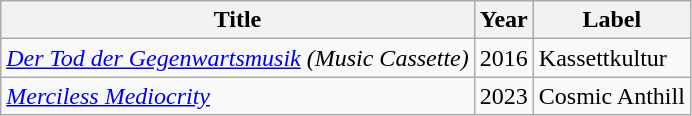<table class="wikitable">
<tr>
<th>Title</th>
<th>Year</th>
<th>Label</th>
</tr>
<tr>
<td><em><a href='#'>Der Tod der Gegenwartsmusik</a> (Music Cassette)</em></td>
<td>2016</td>
<td>Kassettkultur</td>
</tr>
<tr>
<td><em><a href='#'>Merciless Mediocrity</a></em></td>
<td>2023</td>
<td>Cosmic Anthill</td>
</tr>
</table>
